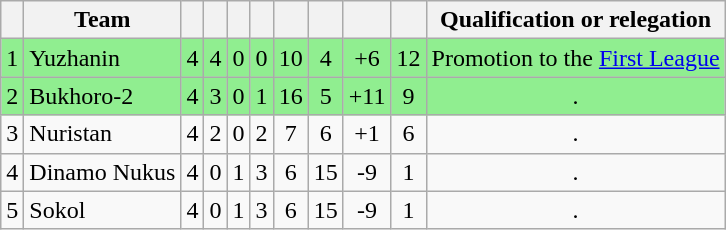<table class="wikitable sortable" style="text-align:center; font-size:100%;">
<tr>
<th></th>
<th>Team</th>
<th></th>
<th></th>
<th></th>
<th></th>
<th></th>
<th></th>
<th></th>
<th></th>
<th>Qualification or relegation</th>
</tr>
<tr align="center" bgcolor="#90EE90">
<td>1</td>
<td align="left">Yuzhanin</td>
<td>4</td>
<td>4</td>
<td>0</td>
<td>0</td>
<td>10</td>
<td>4</td>
<td>+6</td>
<td>12</td>
<td>Promotion to the <a href='#'>First League</a></td>
</tr>
<tr align="center" bgcolor="#90EE90">
<td>2</td>
<td align="left">Bukhoro-2</td>
<td>4</td>
<td>3</td>
<td>0</td>
<td>1</td>
<td>16</td>
<td>5</td>
<td>+11</td>
<td>9</td>
<td>.</td>
</tr>
<tr align="center" bgcolor="">
<td>3</td>
<td align="left">Nuristan</td>
<td>4</td>
<td>2</td>
<td>0</td>
<td>2</td>
<td>7</td>
<td>6</td>
<td>+1</td>
<td>6</td>
<td>.</td>
</tr>
<tr align="center" bgcolor="">
<td>4</td>
<td align="left">Dinamo Nukus</td>
<td>4</td>
<td>0</td>
<td>1</td>
<td>3</td>
<td>6</td>
<td>15</td>
<td>-9</td>
<td>1</td>
<td>.</td>
</tr>
<tr align="center" bgcolor="">
<td>5</td>
<td align="left">Sokol</td>
<td>4</td>
<td>0</td>
<td>1</td>
<td>3</td>
<td>6</td>
<td>15</td>
<td>-9</td>
<td>1</td>
<td>.</td>
</tr>
</table>
